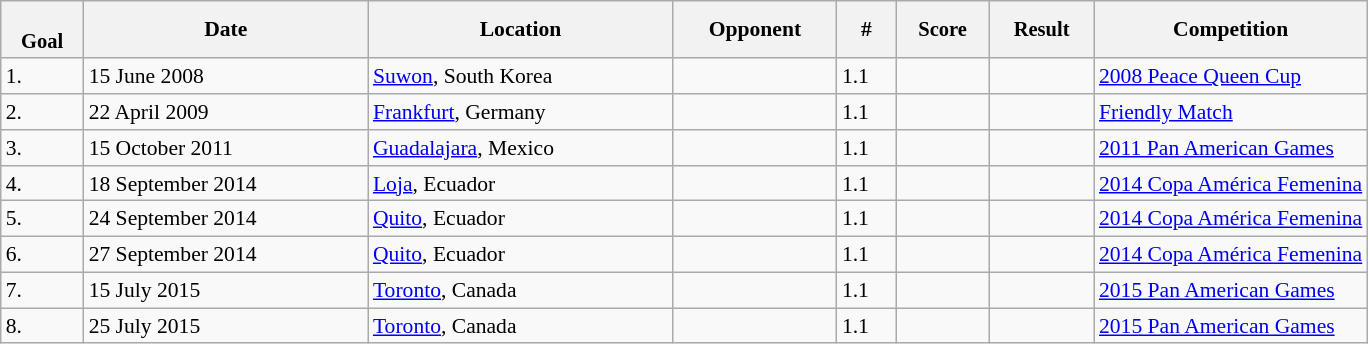<table class="wikitable collapsible sortable" style="font-size:90%">
<tr>
<th data-sort-type="number" style="font-size:95%;"><br>Goal</th>
<th>Date</th>
<th>Location</th>
<th>Opponent</th>
<th>#</th>
<th data-sort-type="number" style="font-size:95%;">Score</th>
<th data-sort-type="number" style="font-size:95%;">Result</th>
<th width="20%">Competition</th>
</tr>
<tr>
<td>1.</td>
<td>15 June 2008</td>
<td> <a href='#'>Suwon</a>, South Korea</td>
<td></td>
<td>1.1</td>
<td></td>
<td></td>
<td><a href='#'>2008 Peace Queen Cup</a></td>
</tr>
<tr>
<td>2.</td>
<td>22 April 2009</td>
<td> <a href='#'>Frankfurt</a>, Germany</td>
<td></td>
<td>1.1</td>
<td></td>
<td></td>
<td><a href='#'>Friendly Match</a></td>
</tr>
<tr>
<td>3.</td>
<td>15 October 2011</td>
<td> <a href='#'>Guadalajara</a>, Mexico</td>
<td></td>
<td>1.1</td>
<td></td>
<td></td>
<td><a href='#'>2011 Pan American Games</a></td>
</tr>
<tr>
<td>4.</td>
<td>18 September 2014</td>
<td> <a href='#'>Loja</a>, Ecuador</td>
<td></td>
<td>1.1</td>
<td></td>
<td></td>
<td><a href='#'>2014 Copa América Femenina</a></td>
</tr>
<tr>
<td>5.</td>
<td>24 September 2014</td>
<td> <a href='#'>Quito</a>, Ecuador</td>
<td></td>
<td>1.1</td>
<td></td>
<td></td>
<td><a href='#'>2014 Copa América Femenina</a></td>
</tr>
<tr>
<td>6.</td>
<td>27 September 2014</td>
<td> <a href='#'>Quito</a>, Ecuador</td>
<td></td>
<td>1.1</td>
<td></td>
<td></td>
<td><a href='#'>2014 Copa América Femenina</a></td>
</tr>
<tr>
<td>7.</td>
<td>15 July 2015</td>
<td> <a href='#'>Toronto</a>, Canada</td>
<td></td>
<td>1.1</td>
<td></td>
<td></td>
<td><a href='#'>2015 Pan American Games</a></td>
</tr>
<tr>
<td>8.</td>
<td>25 July 2015</td>
<td> <a href='#'>Toronto</a>, Canada</td>
<td></td>
<td>1.1</td>
<td></td>
<td></td>
<td><a href='#'>2015 Pan American Games</a></td>
</tr>
</table>
